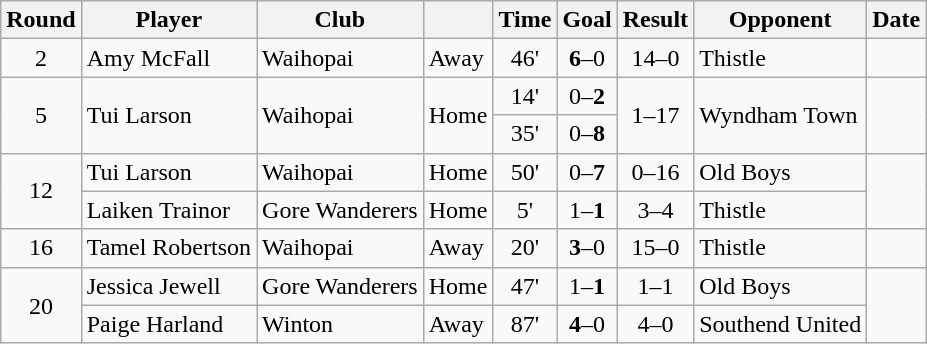<table class="wikitable">
<tr>
<th>Round</th>
<th>Player</th>
<th>Club</th>
<th></th>
<th>Time</th>
<th class="unsortable">Goal</th>
<th class="unsortable">Result</th>
<th>Opponent</th>
<th>Date</th>
</tr>
<tr>
<td align=center>2</td>
<td>Amy McFall</td>
<td>Waihopai</td>
<td>Away</td>
<td align=center>46'</td>
<td align=center><strong>6</strong>–0</td>
<td align=center>14–0</td>
<td>Thistle</td>
<td></td>
</tr>
<tr>
<td align=center rowspan=2>5</td>
<td rowspan=2>Tui Larson</td>
<td rowspan=2>Waihopai</td>
<td rowspan=2>Home</td>
<td align=center>14'</td>
<td align=center>0–<strong>2</strong></td>
<td align=center rowspan=2>1–17</td>
<td rowspan=2>Wyndham Town</td>
<td rowspan=2></td>
</tr>
<tr>
<td align=center>35'</td>
<td align=center>0–<strong>8</strong></td>
</tr>
<tr>
<td align=center rowspan=2>12</td>
<td>Tui Larson</td>
<td>Waihopai</td>
<td>Home</td>
<td align=center>50'</td>
<td align=center>0–<strong>7</strong></td>
<td align=center>0–16</td>
<td>Old Boys</td>
<td rowspan=2></td>
</tr>
<tr>
<td>Laiken Trainor</td>
<td>Gore Wanderers</td>
<td>Home</td>
<td align=center>5'</td>
<td align=center>1–<strong>1</strong></td>
<td align=center>3–4</td>
<td>Thistle</td>
</tr>
<tr>
<td align=center>16</td>
<td>Tamel Robertson</td>
<td>Waihopai</td>
<td>Away</td>
<td align=center>20'</td>
<td align=center><strong>3</strong>–0</td>
<td align=center>15–0</td>
<td>Thistle</td>
<td></td>
</tr>
<tr>
<td align=center rowspan=2>20</td>
<td>Jessica Jewell</td>
<td>Gore Wanderers</td>
<td>Home</td>
<td align=center>47'</td>
<td align=center>1–<strong>1</strong></td>
<td align=center>1–1</td>
<td>Old Boys</td>
<td rowspan=2></td>
</tr>
<tr>
<td>Paige Harland</td>
<td>Winton</td>
<td>Away</td>
<td align=center>87'</td>
<td align=center><strong>4</strong>–0</td>
<td align=center>4–0</td>
<td>Southend United</td>
</tr>
</table>
